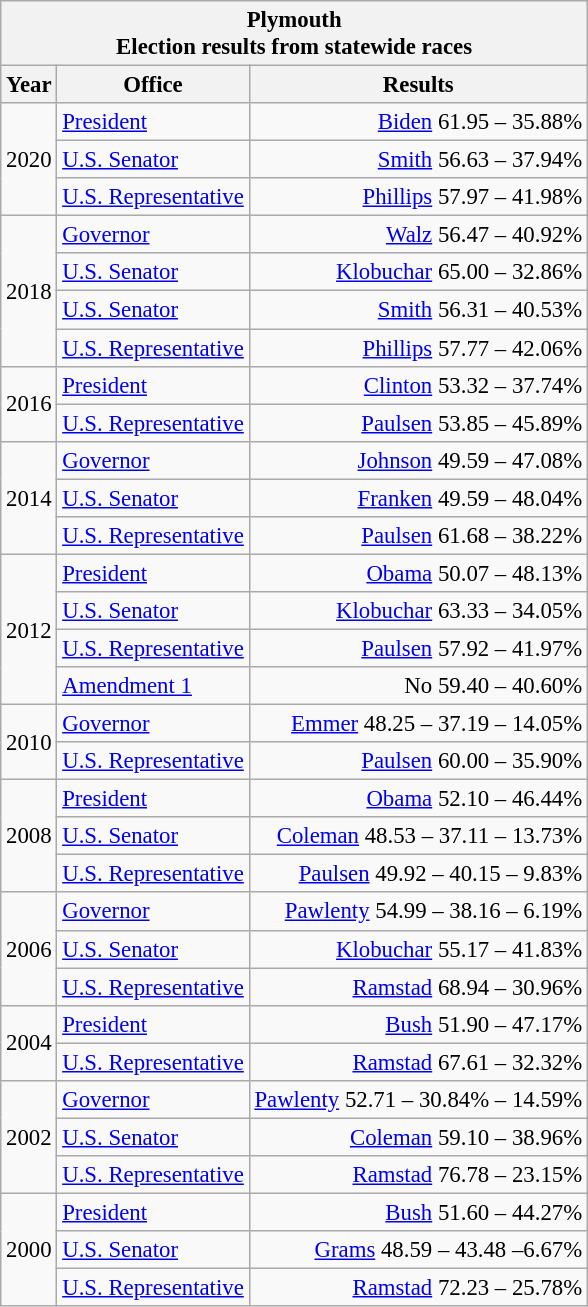<table class="wikitable mw-collapsible mw-collapsed" style="font-size:95%;">
<tr>
<th colspan="3">Plymouth<br> Election results from statewide races</th>
</tr>
<tr>
<th>Year</th>
<th>Office</th>
<th>Results</th>
</tr>
<tr>
<td rowspan=3>2020</td>
<td><a href='#'>President</a></td>
<td align="right" ><a href='#'>Biden</a> 61.95 – 35.88%</td>
</tr>
<tr>
<td><a href='#'>U.S. Senator</a></td>
<td align="right" ><a href='#'>Smith</a> 56.63 – 37.94%</td>
</tr>
<tr>
<td><a href='#'>U.S. Representative</a></td>
<td align="right" ><a href='#'>Phillips</a> 57.97 – 41.98%</td>
</tr>
<tr>
<td rowspan=4>2018</td>
<td><a href='#'>Governor</a></td>
<td align="right" ><a href='#'>Walz</a> 56.47 – 40.92%</td>
</tr>
<tr>
<td><a href='#'>U.S. Senator</a></td>
<td align="right" ><a href='#'>Klobuchar</a> 65.00 – 32.86%</td>
</tr>
<tr>
<td><a href='#'>U.S. Senator</a></td>
<td align="right" ><a href='#'>Smith</a> 56.31 – 40.53%</td>
</tr>
<tr>
<td><a href='#'>U.S. Representative</a></td>
<td align="right" ><a href='#'>Phillips</a> 57.77 – 42.06%</td>
</tr>
<tr>
<td rowspan=2>2016</td>
<td><a href='#'>President</a></td>
<td align="right" ><a href='#'>Clinton</a> 53.32 – 37.74%</td>
</tr>
<tr>
<td><a href='#'>U.S. Representative</a></td>
<td align="right" ><a href='#'>Paulsen</a> 53.85 – 45.89%</td>
</tr>
<tr>
<td rowspan=3>2014</td>
<td><a href='#'>Governor</a></td>
<td align="right" ><a href='#'>Johnson</a> 49.59 – 47.08%</td>
</tr>
<tr>
<td><a href='#'>U.S. Senator</a></td>
<td align="right" ><a href='#'>Franken</a> 49.59 – 48.04%</td>
</tr>
<tr>
<td><a href='#'>U.S. Representative</a></td>
<td align="right" ><a href='#'>Paulsen</a> 61.68 – 38.22%</td>
</tr>
<tr>
<td rowspan=4>2012</td>
<td><a href='#'>President</a></td>
<td align="right" ><a href='#'>Obama</a> 50.07 – 48.13%</td>
</tr>
<tr>
<td><a href='#'>U.S. Senator</a></td>
<td align="right" ><a href='#'>Klobuchar</a> 63.33 – 34.05%</td>
</tr>
<tr>
<td><a href='#'>U.S. Representative</a></td>
<td align="right" ><a href='#'>Paulsen</a> 57.92 – 41.97%</td>
</tr>
<tr>
<td><a href='#'>Amendment 1</a></td>
<td align="right" >No 59.40 – 40.60%</td>
</tr>
<tr>
<td rowspan=2>2010</td>
<td><a href='#'>Governor</a></td>
<td align="right" ><a href='#'>Emmer</a> 48.25 – 37.19 – 14.05%</td>
</tr>
<tr>
<td><a href='#'>U.S. Representative</a></td>
<td align="right" ><a href='#'>Paulsen</a> 60.00 – 35.90%</td>
</tr>
<tr>
<td rowspan=3>2008</td>
<td><a href='#'>President</a></td>
<td align="right" ><a href='#'>Obama</a> 52.10 – 46.44%</td>
</tr>
<tr>
<td><a href='#'>U.S. Senator</a></td>
<td align="right" ><a href='#'>Coleman</a> 48.53 – 37.11 – 13.73%</td>
</tr>
<tr>
<td><a href='#'>U.S. Representative</a></td>
<td align="right" ><a href='#'>Paulsen</a> 49.92 – 40.15 – 9.83%</td>
</tr>
<tr>
<td rowspan=3>2006</td>
<td><a href='#'>Governor</a></td>
<td align="right" ><a href='#'>Pawlenty</a> 54.99 – 38.16 – 6.19%</td>
</tr>
<tr>
<td><a href='#'>U.S. Senator</a></td>
<td align="right" ><a href='#'>Klobuchar</a> 55.17 – 41.83%</td>
</tr>
<tr>
<td><a href='#'>U.S. Representative</a></td>
<td align="right" ><a href='#'>Ramstad</a> 68.94 – 30.96%</td>
</tr>
<tr>
<td rowspan=2>2004</td>
<td><a href='#'>President</a></td>
<td align="right" ><a href='#'>Bush</a> 51.90 – 47.17%</td>
</tr>
<tr>
<td><a href='#'>U.S. Representative</a></td>
<td align="right" ><a href='#'>Ramstad</a> 67.61 – 32.32%</td>
</tr>
<tr>
<td rowspan=3>2002</td>
<td><a href='#'>Governor</a></td>
<td align="right" ><a href='#'>Pawlenty</a> 52.71 – 30.84% – 14.59%</td>
</tr>
<tr>
<td><a href='#'>U.S. Senator</a></td>
<td align="right" ><a href='#'>Coleman</a> 59.10 – 38.96%</td>
</tr>
<tr>
<td><a href='#'>U.S. Representative</a></td>
<td align="right" ><a href='#'>Ramstad</a> 76.78 – 23.15%</td>
</tr>
<tr>
<td rowspan=3>2000</td>
<td><a href='#'>President</a></td>
<td align="right" ><a href='#'>Bush</a> 51.60 – 44.27%</td>
</tr>
<tr>
<td><a href='#'>U.S. Senator</a></td>
<td align="right" ><a href='#'>Grams</a> 48.59 – 43.48 –6.67%</td>
</tr>
<tr>
<td><a href='#'>U.S. Representative</a></td>
<td align="right" ><a href='#'>Ramstad</a> 72.23 – 25.78%</td>
</tr>
</table>
